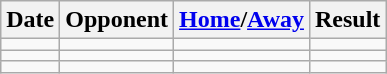<table class="wikitable">
<tr>
<th>Date</th>
<th>Opponent</th>
<th><a href='#'>Home</a>/<a href='#'>Away</a></th>
<th>Result</th>
</tr>
<tr>
<td></td>
<td></td>
<td></td>
<td></td>
</tr>
<tr>
<td></td>
<td></td>
<td></td>
<td></td>
</tr>
<tr>
<td></td>
<td></td>
<td></td>
<td></td>
</tr>
</table>
